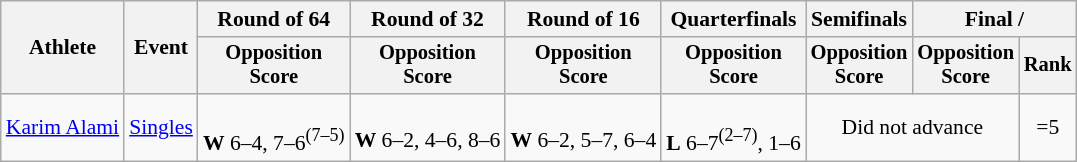<table class=wikitable style=font-size:90%;text-align:center>
<tr>
<th rowspan=2>Athlete</th>
<th rowspan=2>Event</th>
<th>Round of 64</th>
<th>Round of 32</th>
<th>Round of 16</th>
<th>Quarterfinals</th>
<th>Semifinals</th>
<th colspan=2>Final / </th>
</tr>
<tr style=font-size:95%>
<th>Opposition<br>Score</th>
<th>Opposition<br>Score</th>
<th>Opposition<br>Score</th>
<th>Opposition<br>Score</th>
<th>Opposition<br>Score</th>
<th>Opposition<br>Score</th>
<th>Rank</th>
</tr>
<tr>
<td align=left><a href='#'>Karim Alami</a></td>
<td align=left><a href='#'>Singles</a></td>
<td><br><strong>W</strong> 6–4, 7–6<sup>(7–5)</sup></td>
<td><br><strong>W</strong> 6–2, 4–6, 8–6</td>
<td><br><strong>W</strong> 6–2, 5–7, 6–4</td>
<td><br><strong>L</strong> 6–7<sup>(2–7)</sup>, 1–6</td>
<td colspan=2>Did not advance</td>
<td>=5</td>
</tr>
</table>
